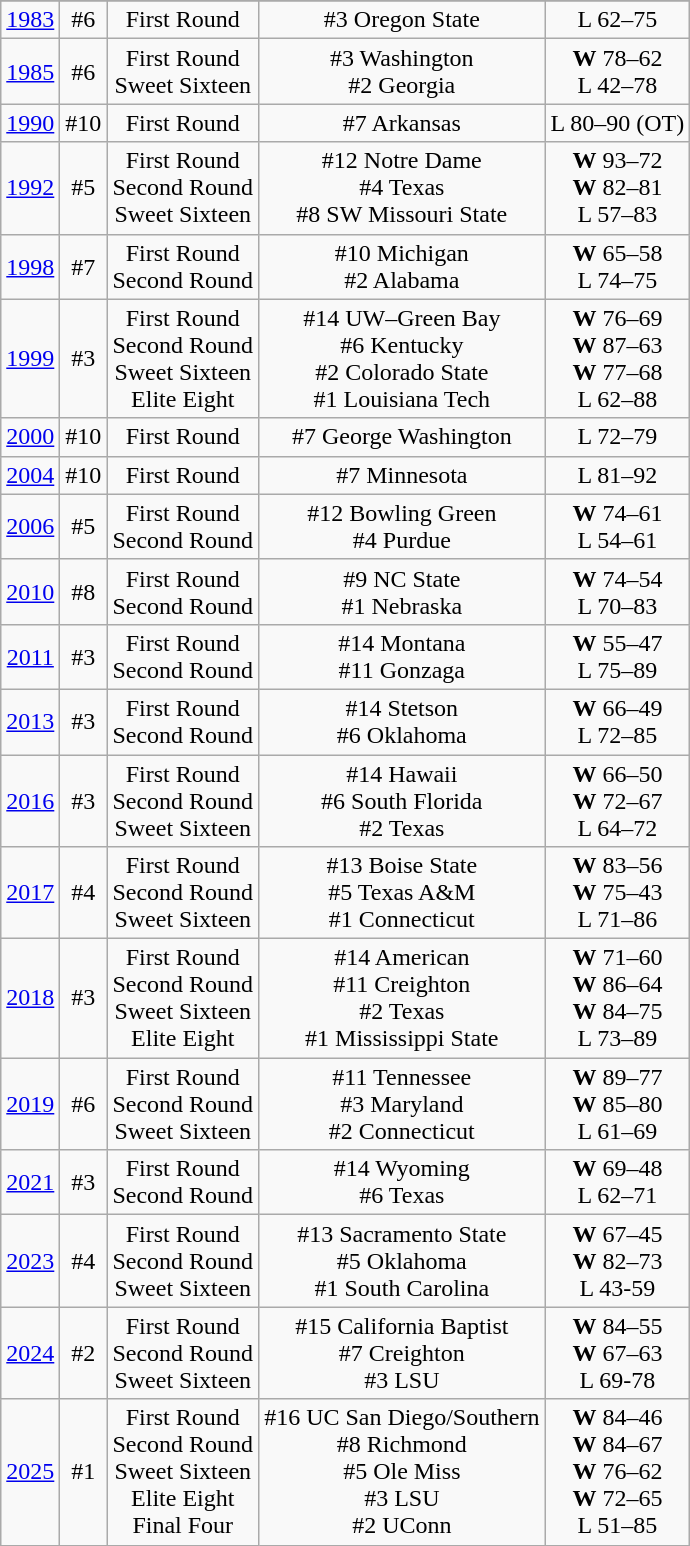<table class="wikitable" style="text-align:center">
<tr>
</tr>
<tr>
<td rowspan=1><a href='#'>1983</a></td>
<td>#6</td>
<td>First Round</td>
<td>#3 Oregon State</td>
<td>L 62–75</td>
</tr>
<tr style="text-align:center;">
<td rowspan=1><a href='#'>1985</a></td>
<td>#6</td>
<td>First Round<br>Sweet Sixteen</td>
<td>#3 Washington<br>#2 Georgia</td>
<td><strong>W</strong> 78–62<br>L 42–78</td>
</tr>
<tr style="text-align:center;">
<td rowspan=1><a href='#'>1990</a></td>
<td>#10</td>
<td>First Round</td>
<td>#7 Arkansas</td>
<td>L 80–90 (OT)</td>
</tr>
<tr style="text-align:center;">
<td rowspan=1><a href='#'>1992</a></td>
<td>#5</td>
<td>First Round<br>Second Round<br>Sweet Sixteen</td>
<td>#12 Notre Dame<br>#4 Texas<br>#8 SW Missouri State</td>
<td><strong>W</strong> 93–72<br><strong>W</strong> 82–81<br>L 57–83</td>
</tr>
<tr style="text-align:center;">
<td rowspan=1><a href='#'>1998</a></td>
<td>#7</td>
<td>First Round<br>Second Round</td>
<td>#10 Michigan<br>#2 Alabama</td>
<td><strong>W</strong> 65–58<br>L 74–75</td>
</tr>
<tr style="text-align:center;">
<td rowspan=1><a href='#'>1999</a></td>
<td>#3</td>
<td>First Round<br>Second Round<br>Sweet Sixteen<br>Elite Eight</td>
<td>#14 UW–Green Bay<br>#6 Kentucky<br>#2 Colorado State<br>#1 Louisiana Tech</td>
<td><strong>W</strong> 76–69<br><strong>W</strong> 87–63<br><strong>W</strong> 77–68<br>L 62–88</td>
</tr>
<tr style="text-align:center;">
<td rowspan=1><a href='#'>2000</a></td>
<td>#10</td>
<td>First Round</td>
<td>#7 George Washington</td>
<td>L 72–79</td>
</tr>
<tr style="text-align:center;">
<td rowspan=1><a href='#'>2004</a></td>
<td>#10</td>
<td>First Round</td>
<td>#7 Minnesota</td>
<td>L 81–92</td>
</tr>
<tr style="text-align:center;">
<td rowspan=1><a href='#'>2006</a></td>
<td>#5</td>
<td>First Round<br>Second Round</td>
<td>#12 Bowling Green<br>#4 Purdue</td>
<td><strong>W</strong> 74–61<br>L 54–61</td>
</tr>
<tr style="text-align:center;">
<td rowspan=1><a href='#'>2010</a></td>
<td>#8</td>
<td>First Round<br>Second Round</td>
<td>#9 NC State<br>#1 Nebraska</td>
<td><strong>W</strong> 74–54<br>L 70–83</td>
</tr>
<tr style="text-align:center;">
<td rowspan=1><a href='#'>2011</a></td>
<td>#3</td>
<td>First Round<br>Second Round</td>
<td>#14 Montana<br>#11 Gonzaga</td>
<td><strong>W</strong> 55–47<br>L 75–89</td>
</tr>
<tr style="text-align:center;">
<td rowspan=1><a href='#'>2013</a></td>
<td>#3</td>
<td>First Round<br>Second Round</td>
<td>#14 Stetson<br>#6 Oklahoma</td>
<td><strong>W</strong> 66–49<br>L 72–85</td>
</tr>
<tr style="text-align:center;">
<td rowspan=1><a href='#'>2016</a></td>
<td>#3</td>
<td>First Round<br>Second Round<br>Sweet Sixteen</td>
<td>#14 Hawaii<br>#6 South Florida<br>#2 Texas</td>
<td><strong>W</strong> 66–50<br><strong>W</strong> 72–67<br>L 64–72</td>
</tr>
<tr style="text-align:center;">
<td rowspan=1><a href='#'>2017</a></td>
<td>#4</td>
<td>First Round<br>Second Round<br>Sweet Sixteen</td>
<td>#13 Boise State<br>#5 Texas A&M<br>#1 Connecticut</td>
<td><strong>W</strong> 83–56<br><strong>W</strong> 75–43<br>L 71–86</td>
</tr>
<tr style="text-align:center;">
<td rowspan=1><a href='#'>2018</a></td>
<td>#3</td>
<td>First Round<br>Second Round<br>Sweet Sixteen<br>Elite Eight</td>
<td>#14 American<br>#11 Creighton<br>#2 Texas<br>#1 Mississippi State</td>
<td><strong>W</strong> 71–60<br><strong>W</strong> 86–64<br><strong>W</strong> 84–75<br>L 73–89</td>
</tr>
<tr style="text-align:center;">
<td rowspan=1><a href='#'>2019</a></td>
<td>#6</td>
<td>First Round<br>Second Round<br>Sweet Sixteen</td>
<td>#11 Tennessee<br>#3 Maryland<br>#2 Connecticut</td>
<td><strong>W</strong> 89–77<br><strong>W</strong> 85–80<br>L 61–69</td>
</tr>
<tr style="text-align:center;">
<td rowspan=1><a href='#'>2021</a></td>
<td>#3</td>
<td>First Round<br>Second Round</td>
<td>#14 Wyoming<br>#6 Texas</td>
<td><strong>W</strong> 69–48<br>L 62–71</td>
</tr>
<tr style="text-align:center;">
<td rowspan=1><a href='#'>2023</a></td>
<td>#4</td>
<td>First Round<br>Second Round<br>Sweet Sixteen</td>
<td>#13 Sacramento State<br>#5 Oklahoma<br>#1 South Carolina</td>
<td><strong>W</strong> 67–45<br><strong>W</strong> 82–73<br>L 43-59</td>
</tr>
<tr style="text-align:center;">
<td rowspan=1><a href='#'>2024</a></td>
<td>#2</td>
<td>First Round<br>Second Round<br>Sweet Sixteen</td>
<td>#15 California Baptist<br>#7 Creighton<br>#3 LSU</td>
<td><strong>W</strong> 84–55<br><strong>W</strong> 67–63<br>L 69-78</td>
</tr>
<tr style="text-align:center;">
<td rowspan=1><a href='#'>2025</a></td>
<td>#1</td>
<td>First Round<br>Second Round<br>Sweet Sixteen<br>Elite Eight<br>Final Four</td>
<td>#16 UC San Diego/Southern<br>#8 Richmond<br>#5 Ole Miss<br>#3 LSU<br>#2 UConn</td>
<td><strong>W</strong> 84–46<br><strong>W</strong> 84–67<br><strong>W</strong> 76–62<br><strong>W</strong> 72–65<br>L 51–85</td>
</tr>
</table>
